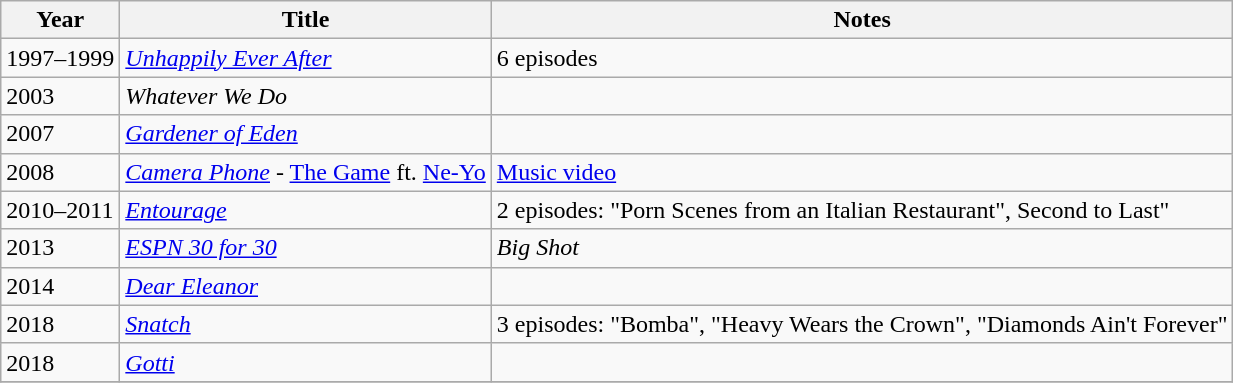<table class = "wikitable sortable">
<tr>
<th>Year</th>
<th>Title</th>
<th class = "unsortable">Notes</th>
</tr>
<tr>
<td>1997–1999</td>
<td><em><a href='#'>Unhappily Ever After</a></em></td>
<td>6 episodes</td>
</tr>
<tr>
<td>2003</td>
<td><em>Whatever We Do</em></td>
<td></td>
</tr>
<tr>
<td>2007</td>
<td><em><a href='#'>Gardener of Eden</a></em></td>
<td></td>
</tr>
<tr>
<td>2008</td>
<td><em><a href='#'>Camera Phone</a></em> - <a href='#'>The Game</a> ft. <a href='#'>Ne-Yo</a></td>
<td><a href='#'>Music video</a></td>
</tr>
<tr>
<td>2010–2011</td>
<td><em><a href='#'>Entourage</a></em></td>
<td>2 episodes: "Porn Scenes from an Italian Restaurant", Second to Last"</td>
</tr>
<tr>
<td>2013</td>
<td><em><a href='#'>ESPN 30 for 30</a></em></td>
<td><em>Big Shot</em></td>
</tr>
<tr>
<td>2014</td>
<td><em><a href='#'>Dear Eleanor</a></em></td>
<td></td>
</tr>
<tr>
<td>2018</td>
<td><em><a href='#'>Snatch</a></em></td>
<td>3 episodes: "Bomba", "Heavy Wears the Crown", "Diamonds Ain't Forever"</td>
</tr>
<tr>
<td>2018</td>
<td><em><a href='#'>Gotti</a></em></td>
<td></td>
</tr>
<tr>
</tr>
</table>
